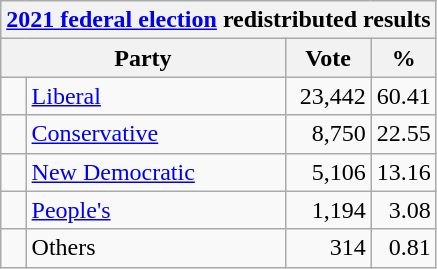<table class="wikitable">
<tr>
<th colspan="4"><a href='#'>2021 federal election</a> redistributed results</th>
</tr>
<tr>
<th bgcolor="#DDDDFF" width="130px" colspan="2">Party</th>
<th bgcolor="#DDDDFF" width="50px">Vote</th>
<th bgcolor="#DDDDFF" width="30px">%</th>
</tr>
<tr>
<td> </td>
<td><a href='#'>Liberal</a></td>
<td align=right>23,442</td>
<td align=right>60.41</td>
</tr>
<tr>
<td> </td>
<td><a href='#'>Conservative</a></td>
<td align=right>8,750</td>
<td align=right>22.55</td>
</tr>
<tr>
<td> </td>
<td><a href='#'>New Democratic</a></td>
<td align=right>5,106</td>
<td align=right>13.16</td>
</tr>
<tr>
<td> </td>
<td><a href='#'>People's</a></td>
<td align=right>1,194</td>
<td align=right>3.08</td>
</tr>
<tr>
<td> </td>
<td>Others</td>
<td align=right>314</td>
<td align=right>0.81</td>
</tr>
</table>
